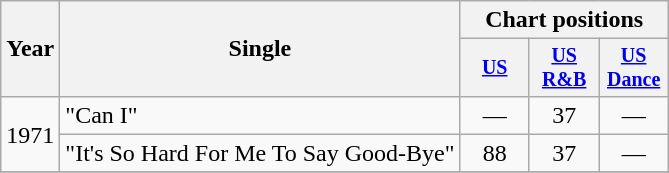<table class="wikitable" style="text-align:center;">
<tr>
<th rowspan="2">Year</th>
<th rowspan="2">Single</th>
<th colspan="3">Chart positions</th>
</tr>
<tr style="font-size:smaller;">
<th width="40"><a href='#'>US</a></th>
<th width="40"><a href='#'>US<br>R&B</a></th>
<th width="40"><a href='#'>US<br>Dance</a></th>
</tr>
<tr>
<td rowspan="2">1971</td>
<td align="left">"Can I"</td>
<td>—</td>
<td>37</td>
<td>—</td>
</tr>
<tr>
<td align="left">"It's So Hard For Me To Say Good-Bye"</td>
<td>88</td>
<td>37</td>
<td>—</td>
</tr>
<tr>
</tr>
</table>
